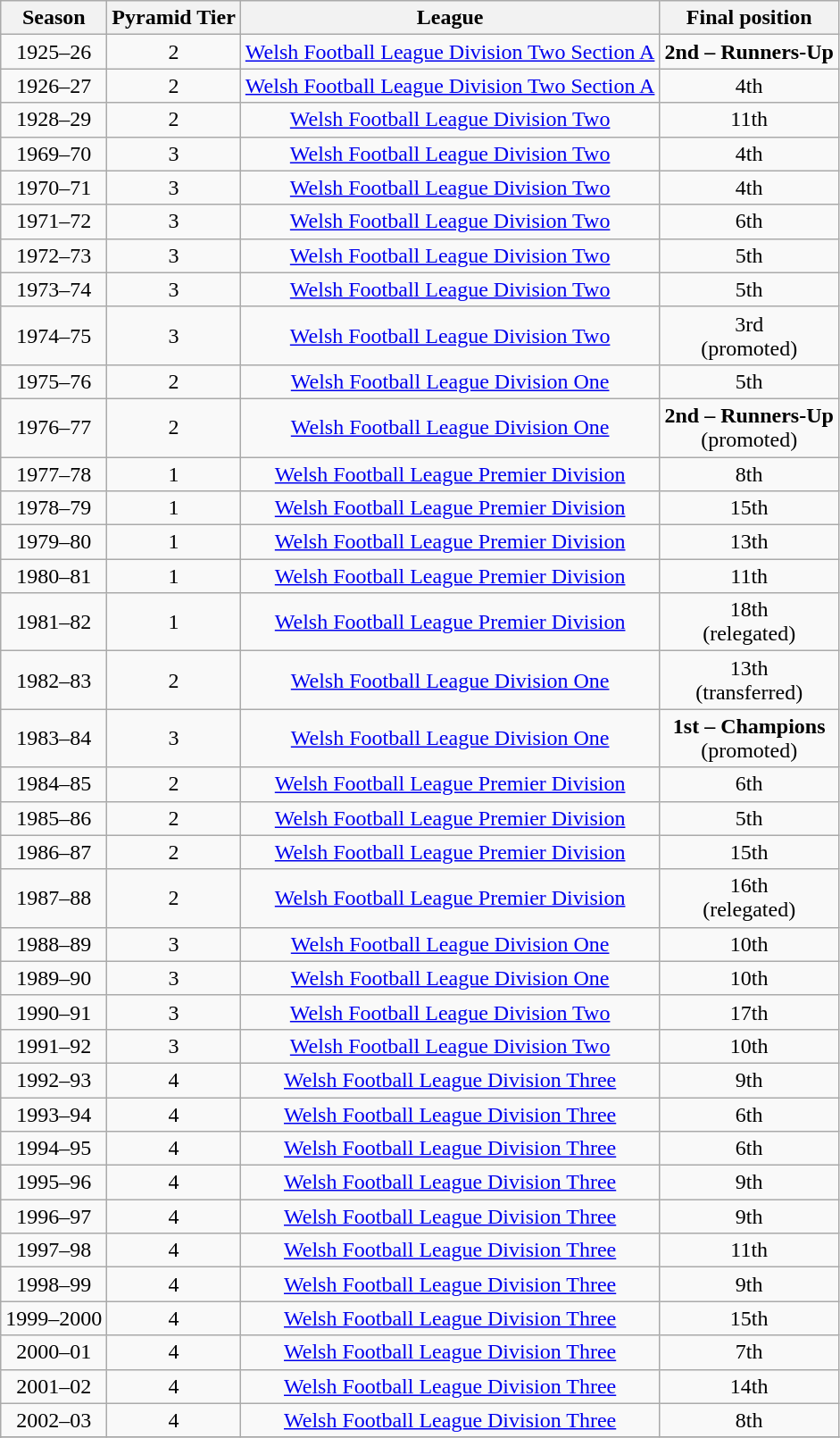<table class="wikitable " style="text-align: center">
<tr>
<th>Season</th>
<th>Pyramid Tier</th>
<th>League</th>
<th>Final position</th>
</tr>
<tr>
<td>1925–26</td>
<td>2</td>
<td><a href='#'>Welsh Football League Division Two Section A</a></td>
<td><strong>2nd – Runners-Up</strong></td>
</tr>
<tr>
<td>1926–27</td>
<td>2</td>
<td><a href='#'>Welsh Football League Division Two Section A</a></td>
<td>4th</td>
</tr>
<tr>
<td>1928–29</td>
<td>2</td>
<td><a href='#'>Welsh Football League Division Two</a></td>
<td>11th</td>
</tr>
<tr>
<td>1969–70</td>
<td>3</td>
<td><a href='#'>Welsh Football League Division Two</a></td>
<td>4th</td>
</tr>
<tr>
<td>1970–71</td>
<td>3</td>
<td><a href='#'>Welsh Football League Division Two</a></td>
<td>4th</td>
</tr>
<tr>
<td>1971–72</td>
<td>3</td>
<td><a href='#'>Welsh Football League Division Two</a></td>
<td>6th</td>
</tr>
<tr>
<td>1972–73</td>
<td>3</td>
<td><a href='#'>Welsh Football League Division Two</a></td>
<td>5th</td>
</tr>
<tr>
<td>1973–74</td>
<td>3</td>
<td><a href='#'>Welsh Football League Division Two</a></td>
<td>5th</td>
</tr>
<tr>
<td>1974–75</td>
<td>3</td>
<td><a href='#'>Welsh Football League Division Two</a></td>
<td>3rd<br>(promoted)</td>
</tr>
<tr>
<td>1975–76</td>
<td>2</td>
<td><a href='#'>Welsh Football League Division One</a></td>
<td>5th</td>
</tr>
<tr>
<td>1976–77</td>
<td>2</td>
<td><a href='#'>Welsh Football League Division One</a></td>
<td><strong>2nd – Runners-Up</strong><br>(promoted)</td>
</tr>
<tr>
<td>1977–78</td>
<td>1</td>
<td><a href='#'>Welsh Football League Premier Division</a></td>
<td>8th</td>
</tr>
<tr>
<td>1978–79</td>
<td>1</td>
<td><a href='#'>Welsh Football League Premier Division</a></td>
<td>15th</td>
</tr>
<tr>
<td>1979–80</td>
<td>1</td>
<td><a href='#'>Welsh Football League Premier Division</a></td>
<td>13th</td>
</tr>
<tr>
<td>1980–81</td>
<td>1</td>
<td><a href='#'>Welsh Football League Premier Division</a></td>
<td>11th</td>
</tr>
<tr>
<td>1981–82</td>
<td>1</td>
<td><a href='#'>Welsh Football League Premier Division</a></td>
<td>18th<br>(relegated)</td>
</tr>
<tr>
<td>1982–83</td>
<td>2</td>
<td><a href='#'>Welsh Football League Division One</a></td>
<td>13th<br>(transferred)</td>
</tr>
<tr>
<td>1983–84</td>
<td>3</td>
<td><a href='#'>Welsh Football League Division One</a></td>
<td><strong>1st – Champions</strong><br>(promoted)</td>
</tr>
<tr>
<td>1984–85</td>
<td>2</td>
<td><a href='#'>Welsh Football League Premier Division</a></td>
<td>6th</td>
</tr>
<tr>
<td>1985–86</td>
<td>2</td>
<td><a href='#'>Welsh Football League Premier Division</a></td>
<td>5th</td>
</tr>
<tr>
<td>1986–87</td>
<td>2</td>
<td><a href='#'>Welsh Football League Premier Division</a></td>
<td>15th</td>
</tr>
<tr>
<td>1987–88</td>
<td>2</td>
<td><a href='#'>Welsh Football League Premier Division</a></td>
<td>16th<br>(relegated)</td>
</tr>
<tr>
<td>1988–89</td>
<td>3</td>
<td><a href='#'>Welsh Football League Division One</a></td>
<td>10th</td>
</tr>
<tr>
<td>1989–90</td>
<td>3</td>
<td><a href='#'>Welsh Football League Division One</a></td>
<td>10th</td>
</tr>
<tr>
<td>1990–91</td>
<td>3</td>
<td><a href='#'>Welsh Football League Division Two</a></td>
<td>17th</td>
</tr>
<tr>
<td>1991–92</td>
<td>3</td>
<td><a href='#'>Welsh Football League Division Two</a></td>
<td>10th</td>
</tr>
<tr>
<td>1992–93</td>
<td>4</td>
<td><a href='#'>Welsh Football League Division Three</a></td>
<td>9th</td>
</tr>
<tr>
<td>1993–94</td>
<td>4</td>
<td><a href='#'>Welsh Football League Division Three</a></td>
<td>6th</td>
</tr>
<tr>
<td>1994–95</td>
<td>4</td>
<td><a href='#'>Welsh Football League Division Three</a></td>
<td>6th</td>
</tr>
<tr>
<td>1995–96</td>
<td>4</td>
<td><a href='#'>Welsh Football League Division Three</a></td>
<td>9th</td>
</tr>
<tr>
<td>1996–97</td>
<td>4</td>
<td><a href='#'>Welsh Football League Division Three</a></td>
<td>9th</td>
</tr>
<tr>
<td>1997–98</td>
<td>4</td>
<td><a href='#'>Welsh Football League Division Three</a></td>
<td>11th</td>
</tr>
<tr>
<td>1998–99</td>
<td>4</td>
<td><a href='#'>Welsh Football League Division Three</a></td>
<td>9th</td>
</tr>
<tr>
<td>1999–2000</td>
<td>4</td>
<td><a href='#'>Welsh Football League Division Three</a></td>
<td>15th</td>
</tr>
<tr>
<td>2000–01</td>
<td>4</td>
<td><a href='#'>Welsh Football League Division Three</a></td>
<td>7th</td>
</tr>
<tr>
<td>2001–02</td>
<td>4</td>
<td><a href='#'>Welsh Football League Division Three</a></td>
<td>14th</td>
</tr>
<tr>
<td>2002–03</td>
<td>4</td>
<td><a href='#'>Welsh Football League Division Three</a></td>
<td>8th</td>
</tr>
<tr>
</tr>
<tr>
</tr>
</table>
